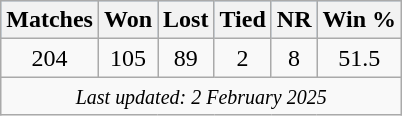<table class="wikitable plainrowheaders"  style="text-align:center;">
<tr style="background:#9cf;">
<th scope="col">Matches</th>
<th scope="col">Won</th>
<th scope="col">Lost</th>
<th scope="col">Tied</th>
<th scope="col">NR</th>
<th scope="col">Win %</th>
</tr>
<tr>
<td>204</td>
<td>105</td>
<td>89</td>
<td>2</td>
<td>8</td>
<td>51.5</td>
</tr>
<tr>
<td colspan=6><small><em>Last updated: 2 February 2025</em></small></td>
</tr>
</table>
